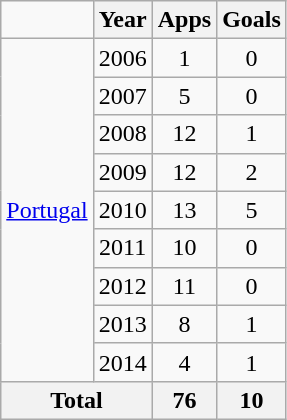<table class="wikitable" style="text-align:center">
<tr>
<td></td>
<th>Year</th>
<th>Apps</th>
<th>Goals</th>
</tr>
<tr>
<td rowspan="9"><a href='#'>Portugal</a></td>
<td>2006</td>
<td>1</td>
<td>0</td>
</tr>
<tr>
<td>2007</td>
<td>5</td>
<td>0</td>
</tr>
<tr>
<td>2008</td>
<td>12</td>
<td>1</td>
</tr>
<tr>
<td>2009</td>
<td>12</td>
<td>2</td>
</tr>
<tr>
<td>2010</td>
<td>13</td>
<td>5</td>
</tr>
<tr>
<td>2011</td>
<td>10</td>
<td>0</td>
</tr>
<tr>
<td>2012</td>
<td>11</td>
<td>0</td>
</tr>
<tr>
<td>2013</td>
<td>8</td>
<td>1</td>
</tr>
<tr>
<td>2014</td>
<td>4</td>
<td>1</td>
</tr>
<tr>
<th colspan="2">Total</th>
<th>76</th>
<th>10</th>
</tr>
</table>
